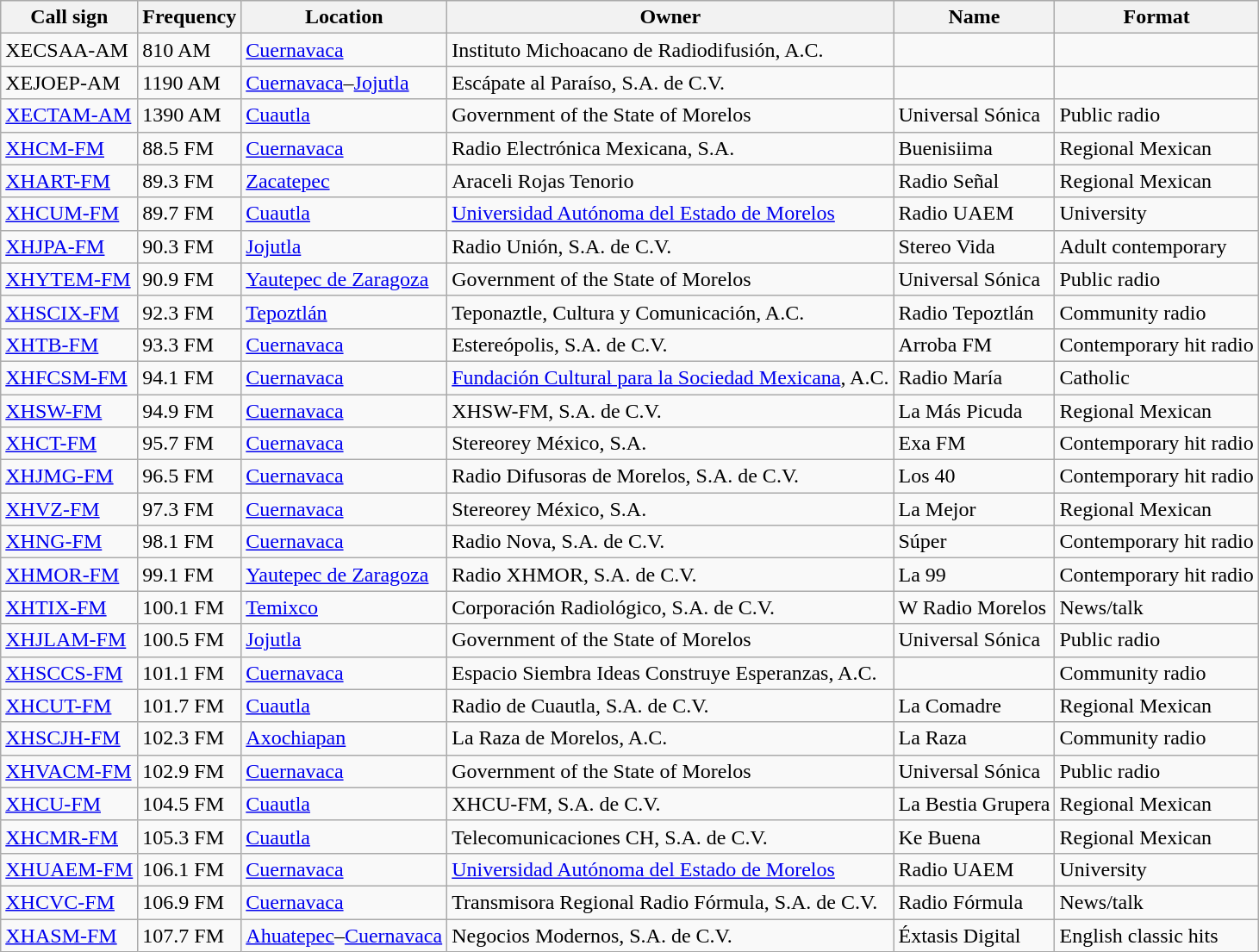<table class="wikitable sortable">
<tr>
<th>Call sign</th>
<th>Frequency</th>
<th>Location</th>
<th>Owner</th>
<th>Name</th>
<th>Format</th>
</tr>
<tr>
<td>XECSAA-AM</td>
<td>810 AM</td>
<td><a href='#'>Cuernavaca</a></td>
<td>Instituto Michoacano de Radiodifusión, A.C.</td>
<td></td>
<td></td>
</tr>
<tr>
<td>XEJOEP-AM</td>
<td>1190 AM</td>
<td><a href='#'>Cuernavaca</a>–<a href='#'>Jojutla</a></td>
<td>Escápate al Paraíso, S.A. de C.V.</td>
<td></td>
<td></td>
</tr>
<tr>
<td><a href='#'>XECTAM-AM</a></td>
<td>1390 AM</td>
<td><a href='#'>Cuautla</a></td>
<td>Government of the State of Morelos</td>
<td>Universal Sónica</td>
<td>Public radio</td>
</tr>
<tr>
<td><a href='#'>XHCM-FM</a></td>
<td>88.5 FM</td>
<td><a href='#'>Cuernavaca</a></td>
<td>Radio Electrónica Mexicana, S.A.</td>
<td>Buenisiima</td>
<td>Regional Mexican</td>
</tr>
<tr>
<td><a href='#'>XHART-FM</a></td>
<td>89.3 FM</td>
<td><a href='#'>Zacatepec</a></td>
<td>Araceli Rojas Tenorio</td>
<td>Radio Señal</td>
<td>Regional Mexican</td>
</tr>
<tr>
<td><a href='#'>XHCUM-FM</a></td>
<td>89.7 FM</td>
<td><a href='#'>Cuautla</a></td>
<td><a href='#'>Universidad Autónoma del Estado de Morelos</a></td>
<td>Radio UAEM</td>
<td>University</td>
</tr>
<tr>
<td><a href='#'>XHJPA-FM</a></td>
<td>90.3 FM</td>
<td><a href='#'>Jojutla</a></td>
<td>Radio Unión, S.A. de C.V.</td>
<td>Stereo Vida</td>
<td>Adult contemporary</td>
</tr>
<tr>
<td><a href='#'>XHYTEM-FM</a></td>
<td>90.9 FM</td>
<td><a href='#'>Yautepec de Zaragoza</a></td>
<td>Government of the State of Morelos</td>
<td>Universal Sónica</td>
<td>Public radio</td>
</tr>
<tr>
<td><a href='#'>XHSCIX-FM</a></td>
<td>92.3 FM</td>
<td><a href='#'>Tepoztlán</a></td>
<td>Teponaztle, Cultura y Comunicación, A.C.</td>
<td>Radio Tepoztlán</td>
<td>Community radio</td>
</tr>
<tr>
<td><a href='#'>XHTB-FM</a></td>
<td>93.3 FM</td>
<td><a href='#'>Cuernavaca</a></td>
<td>Estereópolis, S.A. de C.V.</td>
<td>Arroba FM</td>
<td>Contemporary hit radio</td>
</tr>
<tr>
<td><a href='#'>XHFCSM-FM</a></td>
<td>94.1 FM</td>
<td><a href='#'>Cuernavaca</a></td>
<td><a href='#'>Fundación Cultural para la Sociedad Mexicana</a>, A.C.</td>
<td>Radio María</td>
<td>Catholic</td>
</tr>
<tr>
<td><a href='#'>XHSW-FM</a></td>
<td>94.9 FM</td>
<td><a href='#'>Cuernavaca</a></td>
<td>XHSW-FM, S.A. de C.V.</td>
<td>La Más Picuda</td>
<td>Regional Mexican</td>
</tr>
<tr>
<td><a href='#'>XHCT-FM</a></td>
<td>95.7 FM</td>
<td><a href='#'>Cuernavaca</a></td>
<td>Stereorey México, S.A.</td>
<td>Exa FM</td>
<td>Contemporary hit radio</td>
</tr>
<tr>
<td><a href='#'>XHJMG-FM</a></td>
<td>96.5 FM</td>
<td><a href='#'>Cuernavaca</a></td>
<td>Radio Difusoras de Morelos, S.A. de C.V.</td>
<td>Los 40</td>
<td>Contemporary hit radio</td>
</tr>
<tr>
<td><a href='#'>XHVZ-FM</a></td>
<td>97.3 FM</td>
<td><a href='#'>Cuernavaca</a></td>
<td>Stereorey México, S.A.</td>
<td>La Mejor</td>
<td>Regional Mexican</td>
</tr>
<tr>
<td><a href='#'>XHNG-FM</a></td>
<td>98.1 FM</td>
<td><a href='#'>Cuernavaca</a></td>
<td>Radio Nova, S.A. de C.V.</td>
<td>Súper</td>
<td>Contemporary hit radio</td>
</tr>
<tr>
<td><a href='#'>XHMOR-FM</a></td>
<td>99.1 FM</td>
<td><a href='#'>Yautepec de Zaragoza</a></td>
<td>Radio XHMOR, S.A. de C.V.</td>
<td>La 99</td>
<td>Contemporary hit radio</td>
</tr>
<tr>
<td><a href='#'>XHTIX-FM</a></td>
<td>100.1 FM</td>
<td><a href='#'>Temixco</a></td>
<td>Corporación Radiológico, S.A. de C.V.</td>
<td>W Radio Morelos</td>
<td>News/talk</td>
</tr>
<tr>
<td><a href='#'>XHJLAM-FM</a></td>
<td>100.5 FM</td>
<td><a href='#'>Jojutla</a></td>
<td>Government of the State of Morelos</td>
<td>Universal Sónica</td>
<td>Public radio</td>
</tr>
<tr>
<td><a href='#'>XHSCCS-FM</a></td>
<td>101.1 FM</td>
<td><a href='#'>Cuernavaca</a></td>
<td>Espacio Siembra Ideas Construye Esperanzas, A.C.</td>
<td></td>
<td>Community radio</td>
</tr>
<tr>
<td><a href='#'>XHCUT-FM</a></td>
<td>101.7 FM</td>
<td><a href='#'>Cuautla</a></td>
<td>Radio de Cuautla, S.A. de C.V.</td>
<td>La Comadre</td>
<td>Regional Mexican</td>
</tr>
<tr>
<td><a href='#'>XHSCJH-FM</a></td>
<td>102.3 FM</td>
<td><a href='#'>Axochiapan</a></td>
<td>La Raza de Morelos, A.C.</td>
<td>La Raza</td>
<td>Community radio</td>
</tr>
<tr>
<td><a href='#'>XHVACM-FM</a></td>
<td>102.9 FM</td>
<td><a href='#'>Cuernavaca</a></td>
<td>Government of the State of Morelos</td>
<td>Universal Sónica</td>
<td>Public radio</td>
</tr>
<tr>
<td><a href='#'>XHCU-FM</a></td>
<td>104.5 FM</td>
<td><a href='#'>Cuautla</a></td>
<td>XHCU-FM, S.A. de C.V.</td>
<td>La Bestia Grupera</td>
<td>Regional Mexican</td>
</tr>
<tr>
<td><a href='#'>XHCMR-FM</a></td>
<td>105.3 FM</td>
<td><a href='#'>Cuautla</a></td>
<td>Telecomunicaciones CH, S.A. de C.V.</td>
<td>Ke Buena</td>
<td>Regional Mexican</td>
</tr>
<tr>
<td><a href='#'>XHUAEM-FM</a></td>
<td>106.1 FM</td>
<td><a href='#'>Cuernavaca</a></td>
<td><a href='#'>Universidad Autónoma del Estado de Morelos</a></td>
<td>Radio UAEM</td>
<td>University</td>
</tr>
<tr>
<td><a href='#'>XHCVC-FM</a></td>
<td>106.9 FM</td>
<td><a href='#'>Cuernavaca</a></td>
<td>Transmisora Regional Radio Fórmula, S.A. de C.V.</td>
<td>Radio Fórmula</td>
<td>News/talk</td>
</tr>
<tr>
<td><a href='#'>XHASM-FM</a></td>
<td>107.7 FM</td>
<td><a href='#'>Ahuatepec</a>–<a href='#'>Cuernavaca</a></td>
<td>Negocios Modernos, S.A. de C.V.</td>
<td>Éxtasis Digital</td>
<td>English classic hits</td>
</tr>
</table>
